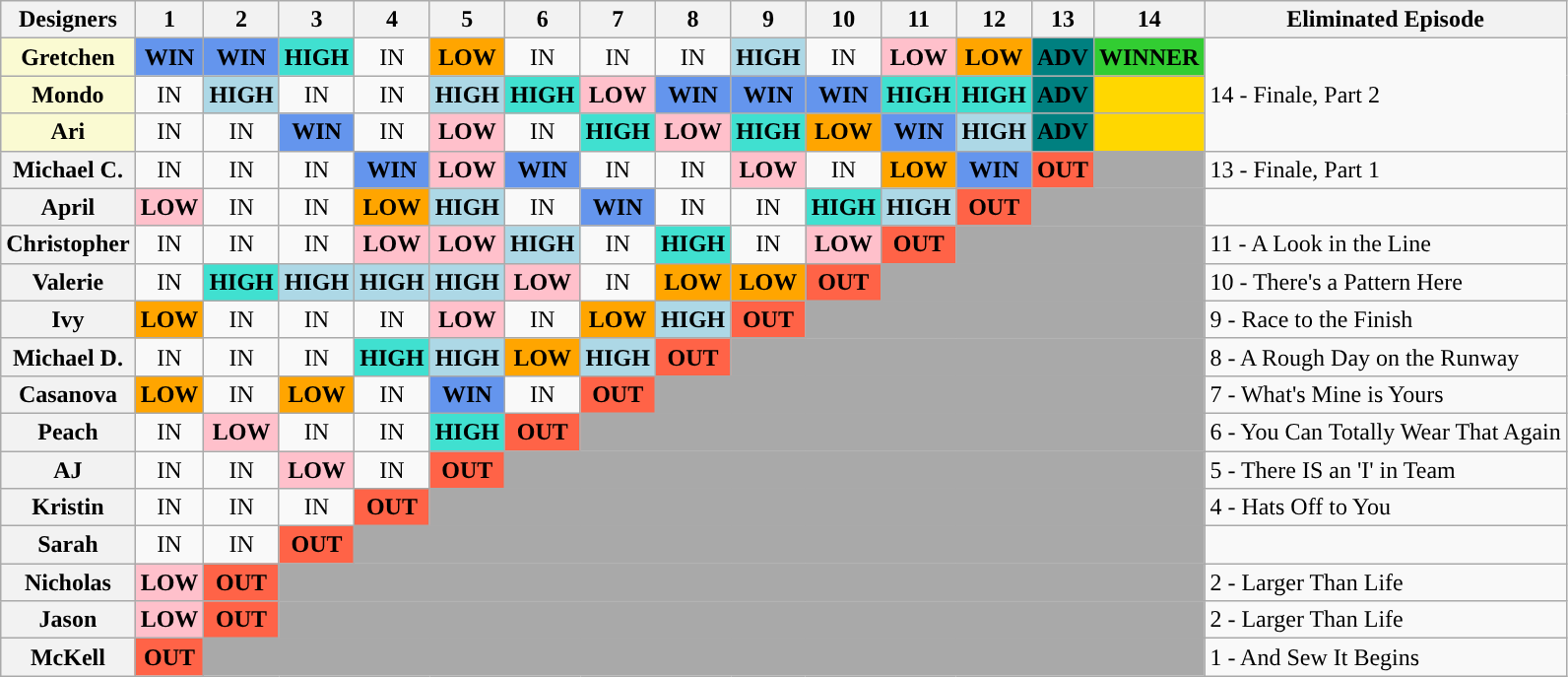<table class="wikitable" style="text-align:center">
<tr>
<th>Designers</th>
<th>1</th>
<th>2</th>
<th>3</th>
<th>4</th>
<th>5</th>
<th>6</th>
<th>7</th>
<th>8</th>
<th>9</th>
<th>10</th>
<th>11</th>
<th>12</th>
<th>13</th>
<th>14</th>
<th>Eliminated Episode</th>
</tr>
<tr>
<th style="background:#FAFAD2;">Gretchen</th>
<td style="background:cornflowerblue;"><strong>WIN</strong></td>
<td style="background:cornflowerblue;”"><strong>WIN</strong></td>
<td style="background:turquoise;"><strong>HIGH</strong></td>
<td>IN</td>
<td style="background:orange;"><strong>LOW</strong></td>
<td>IN</td>
<td>IN</td>
<td>IN</td>
<td style="Background:lightblue;"><strong>HIGH</strong></td>
<td>IN</td>
<td style="background:pink;"><strong>LOW</strong></td>
<td style="background:orange;"><strong>LOW</strong></td>
<td style="background:teal;"><strong>ADV</strong></td>
<td style="background:limegreen;"><strong>WINNER</strong></td>
<td style="text-align:left" rowspan="3">14 - Finale, Part 2</td>
</tr>
<tr>
<th style="background:#FAFAD2;">Mondo</th>
<td>IN</td>
<td style="background:lightblue;"><strong>HIGH</strong></td>
<td>IN</td>
<td>IN</td>
<td style="background:lightblue;"><strong>HIGH</strong></td>
<td style="background:turquoise;"><strong>HIGH</strong></td>
<td style="background:pink;"><strong>LOW</strong></td>
<td style="background:cornflowerblue;"><strong>WIN</strong></td>
<td style="background:cornflowerblue;"><strong>WIN</strong></td>
<td style="background:cornflowerblue;"><strong>WIN</strong></td>
<td style="background:turquoise;"><strong>HIGH</strong></td>
<td style="background:turquoise;"><strong>HIGH</strong></td>
<td style="background:teal;"><strong>ADV</strong></td>
<td style="background:gold;"></td>
</tr>
<tr>
<th style="background:#FAFAD2;">Ari</th>
<td>IN</td>
<td>IN</td>
<td style="background:cornflowerblue;"><strong>WIN</strong></td>
<td>IN</td>
<td style="background:pink;"><strong>LOW</strong></td>
<td>IN</td>
<td style="background:turquoise;"><strong>HIGH</strong></td>
<td style="background:pink;"><strong>LOW</strong></td>
<td style="background:turquoise;"><strong>HIGH</strong></td>
<td style="background:orange;"><strong>LOW</strong></td>
<td style="background:cornflowerblue;"><strong>WIN</strong></td>
<td style="background:lightblue;"><strong>HIGH</strong></td>
<td style="background:teal;"><strong>ADV</strong></td>
<td style="background:gold;"></td>
</tr>
<tr |->
<th>Michael C.</th>
<td>IN</td>
<td>IN</td>
<td>IN</td>
<td style="background:cornflowerblue;"><strong>WIN</strong></td>
<td style="background:pink;"><strong>LOW</strong></td>
<td style="background:cornflowerblue;"><strong>WIN</strong></td>
<td>IN</td>
<td>IN</td>
<td style="background:pink;"><strong>LOW</strong></td>
<td>IN</td>
<td style="background:orange;"><strong>LOW</strong></td>
<td style="background:cornflowerblue;"><strong>WIN</strong></td>
<td style="background:tomato;"><strong>OUT</strong></td>
<td style="background:darkgray;" colspan="1"></td>
<td style="text-align:left">13 - Finale, Part 1</td>
</tr>
<tr>
<th>April</th>
<td style="background:pink;"><strong>LOW</strong></td>
<td>IN</td>
<td>IN</td>
<td style="background:orange;"><strong>LOW</strong></td>
<td style="background:lightblue;"><strong>HIGH</strong></td>
<td>IN</td>
<td style="background:cornflowerblue;"><strong>WIN</strong></td>
<td>IN</td>
<td>IN</td>
<td style="background:turquoise;"><strong>HIGH</strong></td>
<td style="background:lightblue;"><strong>HIGH</strong></td>
<td style="background:tomato;"><strong>OUT</strong></td>
<td style="background:darkgray;" colspan="2"></td>
<td style="text-align:left"></td>
</tr>
<tr>
<th>Christopher</th>
<td>IN</td>
<td>IN</td>
<td>IN</td>
<td style="background:pink;"><strong>LOW</strong></td>
<td style="background:pink;"><strong>LOW</strong></td>
<td style="background:lightblue;"><strong>HIGH</strong></td>
<td>IN</td>
<td style="background:turquoise;"><strong>HIGH</strong></td>
<td>IN</td>
<td style="background:pink;"><strong>LOW</strong></td>
<td style="background:tomato;"><strong>OUT</strong></td>
<td style="background:darkgray;" colspan="3"></td>
<td style="text-align:left" rowspan="1">11 - A Look in the Line</td>
</tr>
<tr>
<th>Valerie</th>
<td>IN</td>
<td style="background:turquoise;"><strong>HIGH</strong></td>
<td style="background:lightblue;"><strong>HIGH</strong></td>
<td style="background:lightblue;"><strong>HIGH</strong></td>
<td style="background:lightblue;"><strong>HIGH</strong></td>
<td style="background:pink;"><strong>LOW</strong></td>
<td>IN</td>
<td style="background:orange;"><strong>LOW</strong></td>
<td style="background:orange;"><strong>LOW</strong></td>
<td style="background:tomato;"><strong>OUT</strong></td>
<td style="background:darkgray;" colspan="4"></td>
<td style="text-align:left" rowspan="1">10 - There's a Pattern Here</td>
</tr>
<tr>
<th>Ivy</th>
<td style="background:orange;"><strong>LOW</strong></td>
<td>IN</td>
<td>IN</td>
<td>IN</td>
<td style="background:pink;"><strong>LOW</strong></td>
<td>IN</td>
<td style="background:orange;"><strong>LOW</strong></td>
<td style="background:lightblue;"><strong>HIGH</strong></td>
<td style="background:tomato;"><strong>OUT</strong></td>
<td style="background:darkgray;" colspan="5"></td>
<td style="text-align:left">9 - Race to the Finish</td>
</tr>
<tr>
<th>Michael D.</th>
<td>IN</td>
<td>IN</td>
<td>IN</td>
<td style="background:turquoise;"><strong>HIGH</strong></td>
<td style="background:lightblue;"><strong>HIGH</strong></td>
<td style="background:orange;"><strong>LOW</strong></td>
<td style="background:lightblue;"><strong>HIGH</strong></td>
<td style="background:tomato;"><strong>OUT</strong></td>
<td style="background:darkgray;" colspan="6"></td>
<td style="text-align:left">8 - A Rough Day on the Runway</td>
</tr>
<tr>
<th>Casanova</th>
<td style="background:orange;"><strong>LOW</strong></td>
<td>IN</td>
<td style="background:orange;"><strong>LOW</strong></td>
<td>IN</td>
<td style="background:cornflowerblue;"><strong>WIN</strong></td>
<td>IN</td>
<td style="background:tomato;"><strong>OUT</strong></td>
<td style="background:darkgray;" colspan="7"></td>
<td style="text-align:left">7 - What's Mine is Yours</td>
</tr>
<tr>
<th>Peach</th>
<td>IN</td>
<td style="background:pink;"><strong>LOW</strong></td>
<td>IN</td>
<td>IN</td>
<td style="background:turquoise;"><strong>HIGH</strong></td>
<td style="background:tomato;"><strong>OUT</strong></td>
<td style="background:darkgray;" colspan="8"></td>
<td style="text-align:left">6 - You Can Totally Wear That Again</td>
</tr>
<tr>
<th>AJ</th>
<td>IN</td>
<td>IN</td>
<td style="background:pink;"><strong>LOW</strong></td>
<td>IN</td>
<td style="background:tomato;"><strong>OUT</strong></td>
<td style="background:darkgray;" colspan="9"></td>
<td style="text-align:left">5 - There IS an 'I' in Team</td>
</tr>
<tr>
<th>Kristin</th>
<td>IN</td>
<td>IN</td>
<td>IN</td>
<td style="background:tomato;"><strong>OUT</strong></td>
<td style="background:darkgray;" colspan="10"></td>
<td style="text-align:left">4 - Hats Off to You</td>
</tr>
<tr>
<th>Sarah</th>
<td>IN</td>
<td>IN</td>
<td style="background:tomato;"><strong>OUT</strong></td>
<td style="background:darkgray;" colspan="11"></td>
<td style="text-align:left"></td>
</tr>
<tr>
<th>Nicholas</th>
<td style="background:pink;"><strong>LOW</strong></td>
<td style="background:tomato;"><strong>OUT</strong></td>
<td style="background:darkgray;" colspan="12"></td>
<td style="text-align:left">2 - Larger Than Life</td>
</tr>
<tr>
<th>Jason</th>
<td style="background:pink;"><strong>LOW</strong></td>
<td style="background:tomato;"><strong>OUT</strong></td>
<td style="background:darkgray;" colspan="12"></td>
<td style="text-align:left">2 - Larger Than Life</td>
</tr>
<tr>
<th>McKell</th>
<td style="background:tomato;"><strong>OUT</strong></td>
<td style="background:darkgray;" colspan="13"></td>
<td style="text-align:left">1 - And Sew It Begins</td>
</tr>
</table>
